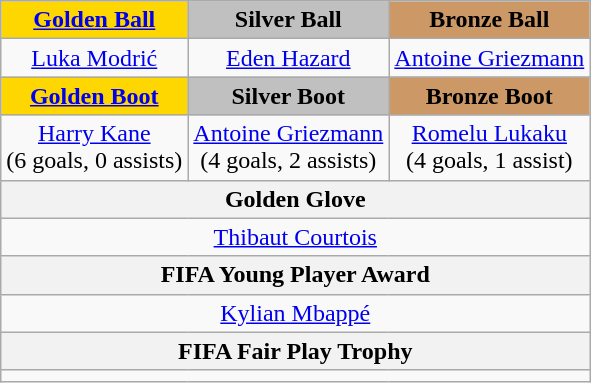<table class="wikitable" style="text-align:center">
<tr>
<th scope=col style="background-color: gold"><a href='#'>Golden Ball</a></th>
<th scope=col style="background-color: silver">Silver Ball</th>
<th scope=col style="background-color: #cc9966">Bronze Ball</th>
</tr>
<tr>
<td> <a href='#'>Luka Modrić</a></td>
<td> <a href='#'>Eden Hazard</a></td>
<td> <a href='#'>Antoine Griezmann</a></td>
</tr>
<tr>
<th scope=col style="background-color: gold"><a href='#'>Golden Boot</a></th>
<th scope=col style="background-color: silver">Silver Boot</th>
<th scope=col style="background-color: #cc9966">Bronze Boot</th>
</tr>
<tr>
<td> <a href='#'>Harry Kane</a><br>(6 goals, 0 assists)</td>
<td> <a href='#'>Antoine Griezmann</a><br>(4 goals, 2 assists)</td>
<td> <a href='#'>Romelu Lukaku</a><br>(4 goals, 1 assist)</td>
</tr>
<tr>
<th colspan="3">Golden Glove</th>
</tr>
<tr>
<td colspan="3"> <a href='#'>Thibaut Courtois</a></td>
</tr>
<tr>
<th colspan="3">FIFA Young Player Award</th>
</tr>
<tr>
<td colspan="3"> <a href='#'>Kylian Mbappé</a></td>
</tr>
<tr>
<th colspan="3">FIFA Fair Play Trophy</th>
</tr>
<tr>
<td colspan="3"></td>
</tr>
</table>
